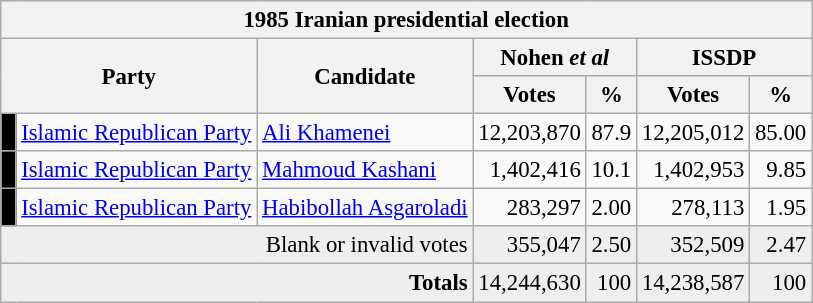<table class="wikitable" style="font-size:95%;">
<tr>
<th colspan="8">1985 Iranian presidential election</th>
</tr>
<tr>
<th rowspan="2" colspan="2">Party</th>
<th rowspan="2">Candidate</th>
<th colspan="2">Nohen <em>et al</em></th>
<th colspan="2"><abbr>ISSDP</abbr></th>
</tr>
<tr>
<th>Votes</th>
<th>%</th>
<th>Votes</th>
<th>%</th>
</tr>
<tr>
<th style="background:#000000; width:3px;"></th>
<td><a href='#'>Islamic Republican Party</a></td>
<td><a href='#'>Ali Khamenei</a></td>
<td style="text-align:right;">12,203,870</td>
<td style="text-align:right;">87.9</td>
<td style="text-align:right;">12,205,012</td>
<td style="text-align:right;">85.00</td>
</tr>
<tr>
<th style="background:#000000; width:3px;"></th>
<td><a href='#'>Islamic Republican Party</a></td>
<td><a href='#'>Mahmoud Kashani</a></td>
<td style="text-align:right;">1,402,416</td>
<td style="text-align:right;">10.1</td>
<td style="text-align:right;">1,402,953</td>
<td style="text-align:right;">9.85</td>
</tr>
<tr>
<th style="background:#000000; width:3px;"></th>
<td><a href='#'>Islamic Republican Party</a></td>
<td><a href='#'>Habibollah Asgaroladi</a></td>
<td style="text-align:right;">283,297</td>
<td style="text-align:right;">2.00</td>
<td style="text-align:right;">278,113</td>
<td style="text-align:right;">1.95</td>
</tr>
<tr style="background:#eee">
<td colspan="3" style="text-align:right;">Blank or invalid votes</td>
<td style="text-align:right;">355,047</td>
<td style="text-align:right;">2.50</td>
<td style="text-align:right;">352,509</td>
<td style="text-align:right;">2.47</td>
</tr>
<tr style="background:#eee">
<td colspan="3" style="text-align:right;"><strong>Totals</strong></td>
<td style="text-align:right;">14,244,630</td>
<td style="text-align:right;">100</td>
<td style="text-align:right;">14,238,587</td>
<td style="text-align:right;">100</td>
</tr>
</table>
